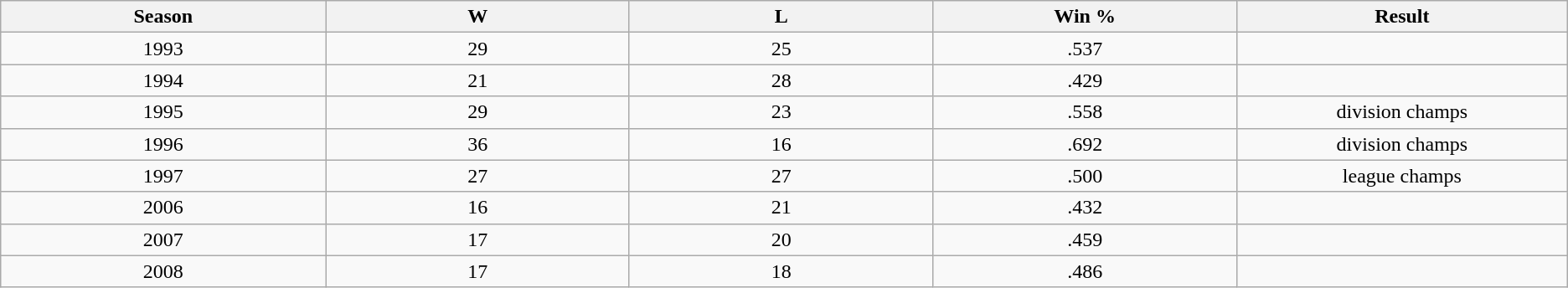<table class="wikitable">
<tr>
<th bgcolor="#DDDDFF" width="3%">Season</th>
<th bgcolor="#DDDDFF" width="3%">W</th>
<th bgcolor="#DDDDFF" width="3%">L</th>
<th bgcolor="#DDDDFF" width="3%">Win %</th>
<th bgcolor="#DDDDFF" width="3%">Result</th>
</tr>
<tr>
<td align=center>1993</td>
<td align=center>29</td>
<td align=center>25</td>
<td align=center>.537</td>
<td align=center></td>
</tr>
<tr>
<td align=center>1994</td>
<td align=center>21</td>
<td align=center>28</td>
<td align=center>.429</td>
<td align=center></td>
</tr>
<tr>
<td align=center>1995</td>
<td align=center>29</td>
<td align=center>23</td>
<td align=center>.558</td>
<td align=center>division champs</td>
</tr>
<tr>
<td align=center>1996</td>
<td align=center>36</td>
<td align=center>16</td>
<td align=center>.692</td>
<td align=center>division champs</td>
</tr>
<tr>
<td align=center>1997</td>
<td align=center>27</td>
<td align=center>27</td>
<td align=center>.500</td>
<td align=center>league champs</td>
</tr>
<tr>
<td align=center>2006</td>
<td align=center>16</td>
<td align=center>21</td>
<td align=center>.432</td>
<td align=center></td>
</tr>
<tr>
<td align=center>2007</td>
<td align=center>17</td>
<td align=center>20</td>
<td align=center>.459</td>
<td align=center></td>
</tr>
<tr>
<td align=center>2008</td>
<td align=center>17</td>
<td align=center>18</td>
<td align=center>.486</td>
<td align=center></td>
</tr>
</table>
